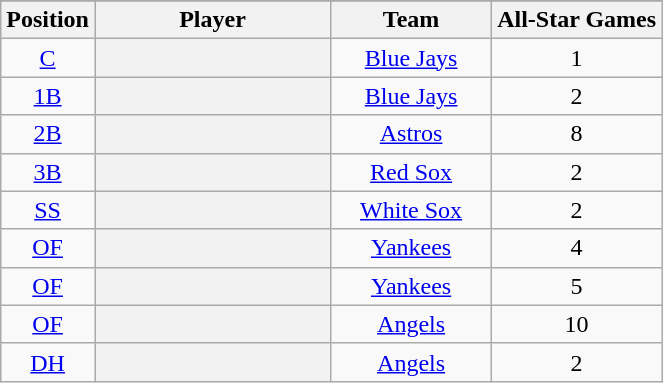<table class="wikitable sortable plainrowheaders" style="text-align:center;">
<tr>
</tr>
<tr>
<th scope="col">Position</th>
<th scope="col" style="width:150px;">Player</th>
<th scope="col" style="width:100px;">Team</th>
<th scope="col">All-Star Games</th>
</tr>
<tr>
<td><a href='#'>C</a></td>
<th scope="row" style="text-align:center"></th>
<td><a href='#'>Blue Jays</a></td>
<td>1</td>
</tr>
<tr>
<td><a href='#'>1B</a></td>
<th scope="row" style="text-align:center"></th>
<td><a href='#'>Blue Jays</a></td>
<td>2</td>
</tr>
<tr>
<td><a href='#'>2B</a></td>
<th scope="row" style="text-align:center"></th>
<td><a href='#'>Astros</a></td>
<td>8</td>
</tr>
<tr>
<td><a href='#'>3B</a></td>
<th scope="row" style="text-align:center"></th>
<td><a href='#'>Red Sox</a></td>
<td>2</td>
</tr>
<tr>
<td><a href='#'>SS</a></td>
<th scope="row" style="text-align:center"></th>
<td><a href='#'>White Sox</a></td>
<td>2</td>
</tr>
<tr>
<td><a href='#'>OF</a></td>
<th scope="row" style="text-align:center"></th>
<td><a href='#'>Yankees</a></td>
<td>4</td>
</tr>
<tr>
<td><a href='#'>OF</a></td>
<th scope="row" style="text-align:center"></th>
<td><a href='#'>Yankees</a></td>
<td>5</td>
</tr>
<tr>
<td><a href='#'>OF</a></td>
<th scope="row" style="text-align:center"></th>
<td><a href='#'>Angels</a></td>
<td>10</td>
</tr>
<tr>
<td><a href='#'>DH</a></td>
<th scope="row" style="text-align:center"></th>
<td><a href='#'>Angels</a></td>
<td>2</td>
</tr>
</table>
